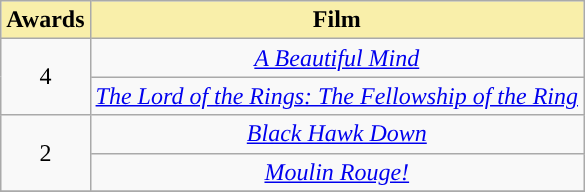<table class="wikitable plainrowheaders" style="text-align: center;">
<tr>
<th style="background-color:#F9EFAA;">Awards</th>
<th style="background-color:#F9EFAA;">Film</th>
</tr>
<tr>
<td rowspan=2 style="text-align:center">4</td>
<td><em><a href='#'>A Beautiful Mind</a></em></td>
</tr>
<tr>
<td><em><a href='#'>The Lord of the Rings: The Fellowship of the Ring</a></em></td>
</tr>
<tr>
<td rowspan=2 style="text-align:center">2</td>
<td><em><a href='#'>Black Hawk Down</a></em></td>
</tr>
<tr>
<td><em><a href='#'>Moulin Rouge!</a></em></td>
</tr>
<tr>
</tr>
</table>
